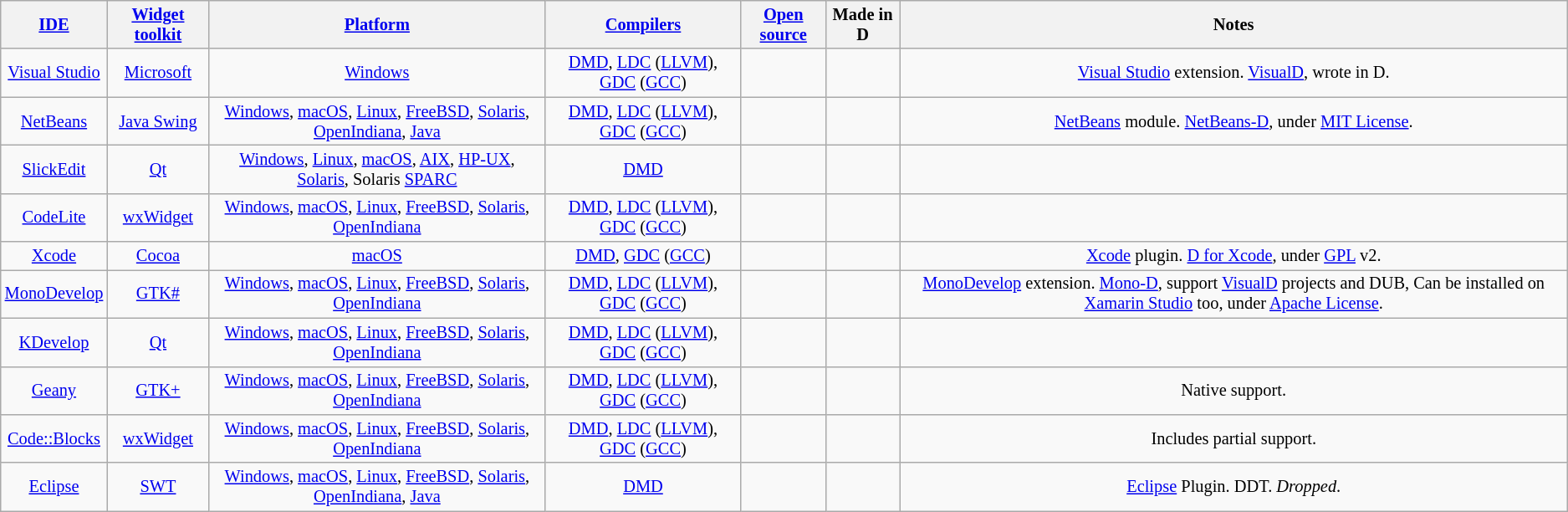<table class="wikitable sortable sort-under" style="font-size: 85%; text-align: center; width: auto;">
<tr>
<th><a href='#'>IDE</a></th>
<th><a href='#'>Widget toolkit</a></th>
<th><a href='#'>Platform</a></th>
<th><a href='#'>Compilers</a></th>
<th><a href='#'>Open source</a></th>
<th>Made in D</th>
<th>Notes</th>
</tr>
<tr>
<td><a href='#'>Visual Studio</a></td>
<td><a href='#'>Microsoft</a></td>
<td><a href='#'>Windows</a></td>
<td><a href='#'>DMD</a>, <a href='#'>LDC</a> (<a href='#'>LLVM</a>), <a href='#'>GDC</a> (<a href='#'>GCC</a>)</td>
<td></td>
<td></td>
<td><a href='#'>Visual Studio</a> extension. <a href='#'>VisualD</a>, wrote in D.</td>
</tr>
<tr>
<td><a href='#'>NetBeans</a></td>
<td><a href='#'>Java Swing</a></td>
<td><a href='#'>Windows</a>, <a href='#'>macOS</a>, <a href='#'>Linux</a>, <a href='#'>FreeBSD</a>, <a href='#'>Solaris</a>, <a href='#'>OpenIndiana</a>, <a href='#'>Java</a></td>
<td><a href='#'>DMD</a>, <a href='#'>LDC</a> (<a href='#'>LLVM</a>), <a href='#'>GDC</a> (<a href='#'>GCC</a>)</td>
<td></td>
<td></td>
<td><a href='#'>NetBeans</a> module. <a href='#'>NetBeans-D</a>, under <a href='#'>MIT License</a>.</td>
</tr>
<tr>
<td><a href='#'>SlickEdit</a></td>
<td><a href='#'>Qt</a></td>
<td><a href='#'>Windows</a>, <a href='#'>Linux</a>, <a href='#'>macOS</a>, <a href='#'>AIX</a>, <a href='#'>HP-UX</a>, <a href='#'>Solaris</a>, Solaris <a href='#'>SPARC</a></td>
<td><a href='#'>DMD</a></td>
<td></td>
<td></td>
<td></td>
</tr>
<tr>
<td><a href='#'>CodeLite</a></td>
<td><a href='#'>wxWidget</a></td>
<td><a href='#'>Windows</a>, <a href='#'>macOS</a>, <a href='#'>Linux</a>, <a href='#'>FreeBSD</a>, <a href='#'>Solaris</a>, <a href='#'>OpenIndiana</a></td>
<td><a href='#'>DMD</a>, <a href='#'>LDC</a> (<a href='#'>LLVM</a>), <a href='#'>GDC</a> (<a href='#'>GCC</a>)</td>
<td></td>
<td></td>
<td></td>
</tr>
<tr>
<td><a href='#'>Xcode</a></td>
<td><a href='#'>Cocoa</a></td>
<td><a href='#'>macOS</a></td>
<td><a href='#'>DMD</a>, <a href='#'>GDC</a> (<a href='#'>GCC</a>)</td>
<td></td>
<td></td>
<td><a href='#'>Xcode</a> plugin. <a href='#'>D for Xcode</a>, under <a href='#'>GPL</a> v2.</td>
</tr>
<tr>
<td><a href='#'>MonoDevelop</a></td>
<td><a href='#'>GTK#</a></td>
<td><a href='#'>Windows</a>, <a href='#'>macOS</a>, <a href='#'>Linux</a>, <a href='#'>FreeBSD</a>, <a href='#'>Solaris</a>, <a href='#'>OpenIndiana</a></td>
<td><a href='#'>DMD</a>, <a href='#'>LDC</a> (<a href='#'>LLVM</a>), <a href='#'>GDC</a> (<a href='#'>GCC</a>)</td>
<td></td>
<td></td>
<td><a href='#'>MonoDevelop</a> extension. <a href='#'>Mono-D</a>, support <a href='#'>VisualD</a> projects and DUB, Can be installed on <a href='#'>Xamarin Studio</a> too, under <a href='#'>Apache License</a>.</td>
</tr>
<tr>
<td><a href='#'>KDevelop</a></td>
<td><a href='#'>Qt</a></td>
<td><a href='#'>Windows</a>, <a href='#'>macOS</a>, <a href='#'>Linux</a>, <a href='#'>FreeBSD</a>, <a href='#'>Solaris</a>, <a href='#'>OpenIndiana</a></td>
<td><a href='#'>DMD</a>, <a href='#'>LDC</a> (<a href='#'>LLVM</a>), <a href='#'>GDC</a> (<a href='#'>GCC</a>)</td>
<td></td>
<td></td>
<td></td>
</tr>
<tr>
<td><a href='#'>Geany</a></td>
<td><a href='#'>GTK+</a></td>
<td><a href='#'>Windows</a>, <a href='#'>macOS</a>, <a href='#'>Linux</a>, <a href='#'>FreeBSD</a>, <a href='#'>Solaris</a>, <a href='#'>OpenIndiana</a></td>
<td><a href='#'>DMD</a>, <a href='#'>LDC</a> (<a href='#'>LLVM</a>), <a href='#'>GDC</a> (<a href='#'>GCC</a>)</td>
<td></td>
<td></td>
<td>Native support.</td>
</tr>
<tr>
<td><a href='#'>Code::Blocks</a></td>
<td><a href='#'>wxWidget</a></td>
<td><a href='#'>Windows</a>, <a href='#'>macOS</a>, <a href='#'>Linux</a>, <a href='#'>FreeBSD</a>, <a href='#'>Solaris</a>, <a href='#'>OpenIndiana</a></td>
<td><a href='#'>DMD</a>, <a href='#'>LDC</a> (<a href='#'>LLVM</a>), <a href='#'>GDC</a> (<a href='#'>GCC</a>)</td>
<td></td>
<td></td>
<td>Includes partial support.</td>
</tr>
<tr>
<td><a href='#'>Eclipse</a></td>
<td><a href='#'>SWT</a></td>
<td><a href='#'>Windows</a>, <a href='#'>macOS</a>, <a href='#'>Linux</a>, <a href='#'>FreeBSD</a>, <a href='#'>Solaris</a>, <a href='#'>OpenIndiana</a>, <a href='#'>Java</a></td>
<td><a href='#'>DMD</a></td>
<td></td>
<td></td>
<td><a href='#'>Eclipse</a> Plugin. DDT. <em>Dropped</em>.</td>
</tr>
</table>
